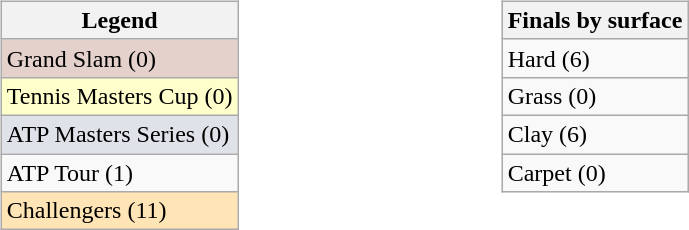<table width=53%>
<tr>
<td valign=top width=33% align=left><br><table class="wikitable">
<tr>
<th>Legend</th>
</tr>
<tr bgcolor="#e5d1cb">
<td>Grand Slam (0)</td>
</tr>
<tr bgcolor="ffffcc">
<td>Tennis Masters Cup (0)</td>
</tr>
<tr bgcolor="#dfe2e9">
<td>ATP Masters Series (0)</td>
</tr>
<tr bgcolor=>
<td>ATP Tour (1)</td>
</tr>
<tr bgcolor="moccasin">
<td>Challengers (11)</td>
</tr>
</table>
</td>
<td valign=top width=33% align=left><br><table class="wikitable">
<tr>
<th>Finals by surface</th>
</tr>
<tr>
<td>Hard (6)</td>
</tr>
<tr>
<td>Grass (0)</td>
</tr>
<tr>
<td>Clay (6)</td>
</tr>
<tr>
<td>Carpet (0)</td>
</tr>
</table>
</td>
</tr>
</table>
